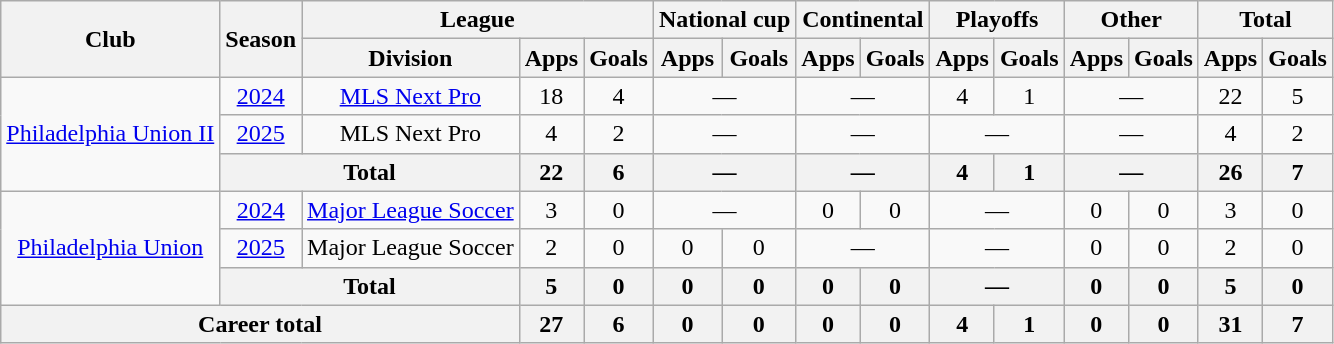<table class="wikitable" style="text-align: center">
<tr>
<th rowspan="2">Club</th>
<th rowspan="2">Season</th>
<th colspan="3">League</th>
<th colspan="2">National cup</th>
<th colspan="2">Continental</th>
<th colspan="2">Playoffs</th>
<th colspan="2">Other</th>
<th colspan="2">Total</th>
</tr>
<tr>
<th>Division</th>
<th>Apps</th>
<th>Goals</th>
<th>Apps</th>
<th>Goals</th>
<th>Apps</th>
<th>Goals</th>
<th>Apps</th>
<th>Goals</th>
<th>Apps</th>
<th>Goals</th>
<th>Apps</th>
<th>Goals</th>
</tr>
<tr>
<td rowspan="3"><a href='#'>Philadelphia Union II</a></td>
<td><a href='#'>2024</a></td>
<td><a href='#'>MLS Next Pro</a></td>
<td>18</td>
<td>4</td>
<td colspan="2">—</td>
<td colspan="2">—</td>
<td>4</td>
<td>1</td>
<td colspan="2">—</td>
<td>22</td>
<td>5</td>
</tr>
<tr>
<td><a href='#'>2025</a></td>
<td>MLS Next Pro</td>
<td>4</td>
<td>2</td>
<td colspan="2">—</td>
<td colspan="2">—</td>
<td colspan="2">—</td>
<td colspan="2">—</td>
<td>4</td>
<td>2</td>
</tr>
<tr>
<th colspan="2">Total</th>
<th>22</th>
<th>6</th>
<th colspan="2">—</th>
<th colspan="2">—</th>
<th>4</th>
<th>1</th>
<th colspan="2">—</th>
<th>26</th>
<th>7</th>
</tr>
<tr>
<td rowspan="3"><a href='#'>Philadelphia Union</a></td>
<td><a href='#'>2024</a></td>
<td><a href='#'>Major League Soccer</a></td>
<td>3</td>
<td>0</td>
<td colspan="2">—</td>
<td>0</td>
<td>0</td>
<td colspan="2">—</td>
<td>0</td>
<td>0</td>
<td>3</td>
<td>0</td>
</tr>
<tr>
<td><a href='#'>2025</a></td>
<td>Major League Soccer</td>
<td>2</td>
<td>0</td>
<td>0</td>
<td>0</td>
<td colspan="2">—</td>
<td colspan="2">—</td>
<td>0</td>
<td>0</td>
<td>2</td>
<td>0</td>
</tr>
<tr>
<th colspan="2">Total</th>
<th>5</th>
<th>0</th>
<th>0</th>
<th>0</th>
<th>0</th>
<th>0</th>
<th colspan="2">—</th>
<th>0</th>
<th>0</th>
<th>5</th>
<th>0</th>
</tr>
<tr>
<th colspan="3">Career total</th>
<th>27</th>
<th>6</th>
<th>0</th>
<th>0</th>
<th>0</th>
<th>0</th>
<th>4</th>
<th>1</th>
<th>0</th>
<th>0</th>
<th>31</th>
<th>7</th>
</tr>
</table>
